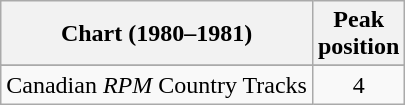<table class="wikitable sortable">
<tr>
<th align="left">Chart (1980–1981)</th>
<th align="center">Peak<br>position</th>
</tr>
<tr>
</tr>
<tr>
<td align="left">Canadian <em>RPM</em> Country Tracks</td>
<td align="center">4</td>
</tr>
</table>
